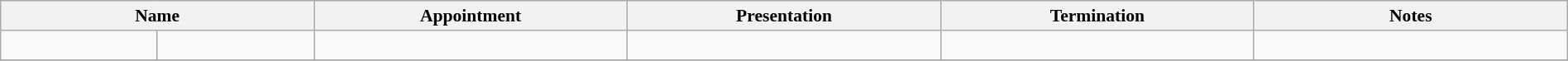<table class="wikitable sortable" style="font-size:90%; text-align:center; width:100%;">
<tr>
<th colspan=2>Name</th>
<th style="width:20%;">Appointment</th>
<th style="width:20%;">Presentation</th>
<th style="width:20%;">Termination</th>
<th class="unsortable" style="width:20%;">Notes</th>
</tr>
<tr>
<td></td>
<td></td>
<td></td>
<td><br></td>
<td></td>
<td></td>
</tr>
<tr>
</tr>
</table>
